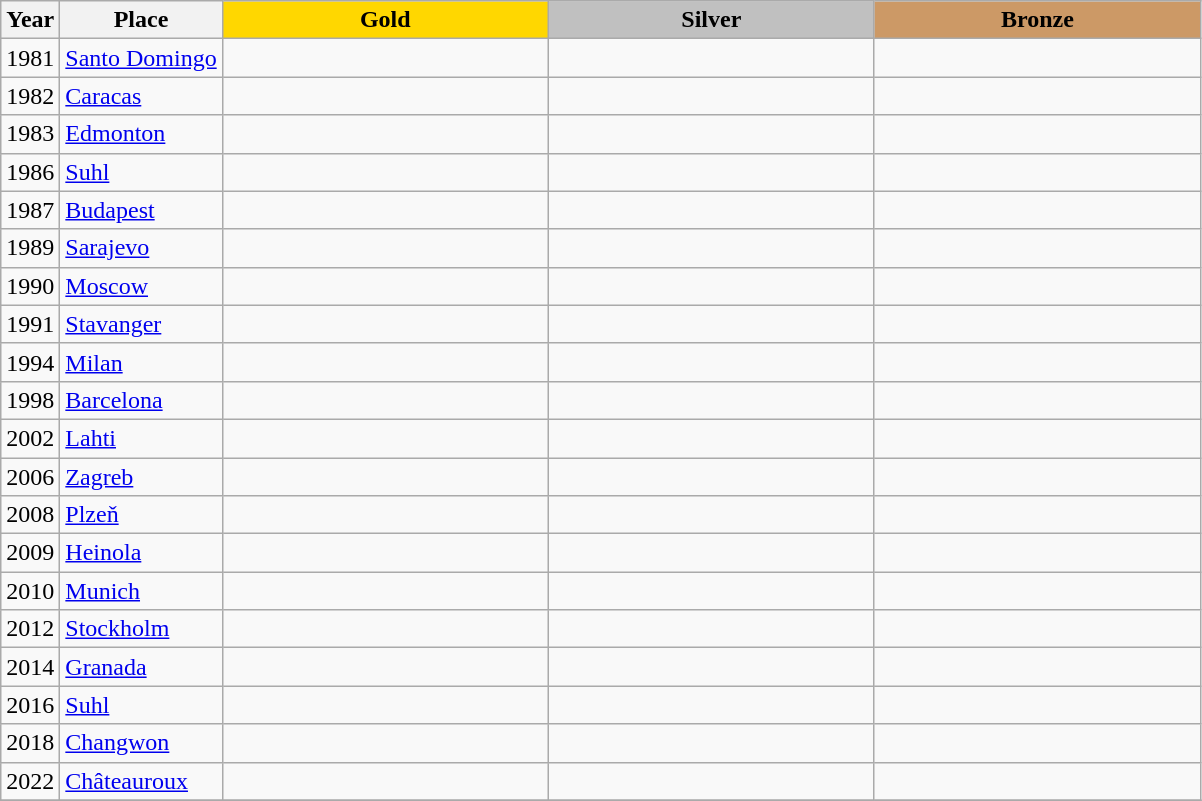<table class="wikitable">
<tr>
<th>Year</th>
<th>Place</th>
<th style="background:gold"    width="210">Gold</th>
<th style="background:silver"  width="210">Silver</th>
<th style="background:#cc9966" width="210">Bronze</th>
</tr>
<tr>
<td>1981</td>
<td> <a href='#'>Santo Domingo</a></td>
<td></td>
<td></td>
<td></td>
</tr>
<tr>
<td>1982</td>
<td> <a href='#'>Caracas</a></td>
<td></td>
<td></td>
<td></td>
</tr>
<tr>
<td>1983</td>
<td> <a href='#'>Edmonton</a></td>
<td></td>
<td></td>
<td></td>
</tr>
<tr>
<td>1986</td>
<td> <a href='#'>Suhl</a></td>
<td></td>
<td></td>
<td></td>
</tr>
<tr>
<td>1987</td>
<td> <a href='#'>Budapest</a></td>
<td></td>
<td></td>
<td></td>
</tr>
<tr>
<td>1989</td>
<td> <a href='#'>Sarajevo</a></td>
<td></td>
<td></td>
<td></td>
</tr>
<tr>
<td>1990</td>
<td> <a href='#'>Moscow</a></td>
<td></td>
<td></td>
<td></td>
</tr>
<tr>
<td>1991</td>
<td> <a href='#'>Stavanger</a></td>
<td></td>
<td></td>
<td></td>
</tr>
<tr>
<td>1994</td>
<td> <a href='#'>Milan</a></td>
<td></td>
<td></td>
<td></td>
</tr>
<tr>
<td>1998</td>
<td> <a href='#'>Barcelona</a></td>
<td></td>
<td></td>
<td></td>
</tr>
<tr>
<td>2002</td>
<td> <a href='#'>Lahti</a></td>
<td></td>
<td></td>
<td></td>
</tr>
<tr>
<td>2006</td>
<td> <a href='#'>Zagreb</a></td>
<td></td>
<td></td>
<td></td>
</tr>
<tr>
<td>2008</td>
<td> <a href='#'>Plzeň</a></td>
<td></td>
<td></td>
<td></td>
</tr>
<tr>
<td>2009</td>
<td> <a href='#'>Heinola</a></td>
<td></td>
<td></td>
<td></td>
</tr>
<tr>
<td>2010</td>
<td> <a href='#'>Munich</a></td>
<td></td>
<td></td>
<td></td>
</tr>
<tr>
<td>2012</td>
<td> <a href='#'>Stockholm</a></td>
<td></td>
<td></td>
<td></td>
</tr>
<tr>
<td>2014</td>
<td> <a href='#'>Granada</a></td>
<td></td>
<td></td>
<td></td>
</tr>
<tr>
<td>2016</td>
<td> <a href='#'>Suhl</a></td>
<td></td>
<td></td>
<td></td>
</tr>
<tr>
<td>2018</td>
<td> <a href='#'>Changwon</a></td>
<td></td>
<td></td>
<td></td>
</tr>
<tr>
<td>2022</td>
<td> <a href='#'>Châteauroux</a></td>
<td></td>
<td></td>
<td></td>
</tr>
<tr>
</tr>
</table>
